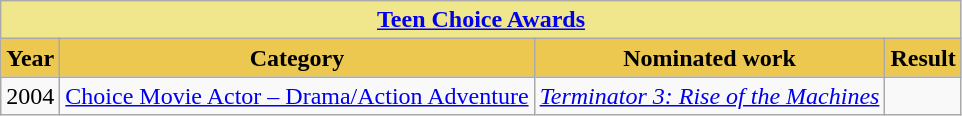<table class="wikitable">
<tr>
<th colspan="4" style="background:#F0E68C" align="center"><a href='#'>Teen Choice Awards</a></th>
</tr>
<tr>
<th style="background:#ECC850;">Year</th>
<th style="background:#ECC850;">Category</th>
<th style="background:#ECC850;">Nominated work</th>
<th style="background:#ECC850;">Result</th>
</tr>
<tr>
<td align="center">2004</td>
<td align="center"><a href='#'>Choice Movie Actor – Drama/Action Adventure</a></td>
<td align="center"><em><a href='#'>Terminator 3: Rise of the Machines</a></em></td>
<td></td>
</tr>
</table>
